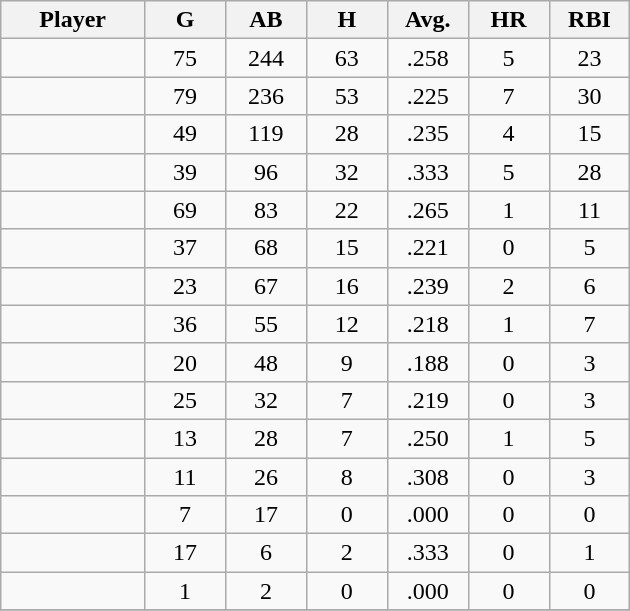<table class="wikitable sortable">
<tr>
<th bgcolor="#DDDDFF" width="16%">Player</th>
<th bgcolor="#DDDDFF" width="9%">G</th>
<th bgcolor="#DDDDFF" width="9%">AB</th>
<th bgcolor="#DDDDFF" width="9%">H</th>
<th bgcolor="#DDDDFF" width="9%">Avg.</th>
<th bgcolor="#DDDDFF" width="9%">HR</th>
<th bgcolor="#DDDDFF" width="9%">RBI</th>
</tr>
<tr align="center">
<td></td>
<td>75</td>
<td>244</td>
<td>63</td>
<td>.258</td>
<td>5</td>
<td>23</td>
</tr>
<tr align="center">
<td></td>
<td>79</td>
<td>236</td>
<td>53</td>
<td>.225</td>
<td>7</td>
<td>30</td>
</tr>
<tr align="center">
<td></td>
<td>49</td>
<td>119</td>
<td>28</td>
<td>.235</td>
<td>4</td>
<td>15</td>
</tr>
<tr align="center">
<td></td>
<td>39</td>
<td>96</td>
<td>32</td>
<td>.333</td>
<td>5</td>
<td>28</td>
</tr>
<tr align="center">
<td></td>
<td>69</td>
<td>83</td>
<td>22</td>
<td>.265</td>
<td>1</td>
<td>11</td>
</tr>
<tr align="center">
<td></td>
<td>37</td>
<td>68</td>
<td>15</td>
<td>.221</td>
<td>0</td>
<td>5</td>
</tr>
<tr align=center>
<td></td>
<td>23</td>
<td>67</td>
<td>16</td>
<td>.239</td>
<td>2</td>
<td>6</td>
</tr>
<tr align="center">
<td></td>
<td>36</td>
<td>55</td>
<td>12</td>
<td>.218</td>
<td>1</td>
<td>7</td>
</tr>
<tr align="center">
<td></td>
<td>20</td>
<td>48</td>
<td>9</td>
<td>.188</td>
<td>0</td>
<td>3</td>
</tr>
<tr align="center">
<td></td>
<td>25</td>
<td>32</td>
<td>7</td>
<td>.219</td>
<td>0</td>
<td>3</td>
</tr>
<tr align="center">
<td></td>
<td>13</td>
<td>28</td>
<td>7</td>
<td>.250</td>
<td>1</td>
<td>5</td>
</tr>
<tr align="center">
<td></td>
<td>11</td>
<td>26</td>
<td>8</td>
<td>.308</td>
<td>0</td>
<td>3</td>
</tr>
<tr align="center">
<td></td>
<td>7</td>
<td>17</td>
<td>0</td>
<td>.000</td>
<td>0</td>
<td>0</td>
</tr>
<tr align="center">
<td></td>
<td>17</td>
<td>6</td>
<td>2</td>
<td>.333</td>
<td>0</td>
<td>1</td>
</tr>
<tr align="center">
<td></td>
<td>1</td>
<td>2</td>
<td>0</td>
<td>.000</td>
<td>0</td>
<td>0</td>
</tr>
<tr align="center">
</tr>
</table>
